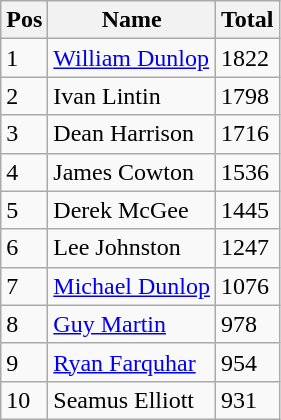<table class="wikitable" border="1">
<tr>
<th>Pos</th>
<th>Name</th>
<th>Total</th>
</tr>
<tr>
<td>1</td>
<td><a href='#'>William Dunlop</a></td>
<td>1822</td>
</tr>
<tr>
<td>2</td>
<td>Ivan Lintin</td>
<td>1798</td>
</tr>
<tr>
<td>3</td>
<td>Dean Harrison</td>
<td>1716</td>
</tr>
<tr>
<td>4</td>
<td>James Cowton</td>
<td>1536</td>
</tr>
<tr>
<td>5</td>
<td>Derek McGee</td>
<td>1445</td>
</tr>
<tr>
<td>6</td>
<td>Lee Johnston</td>
<td>1247</td>
</tr>
<tr>
<td>7</td>
<td><a href='#'>Michael Dunlop</a></td>
<td>1076</td>
</tr>
<tr>
<td>8</td>
<td><a href='#'>Guy Martin</a></td>
<td>978</td>
</tr>
<tr>
<td>9</td>
<td><a href='#'>Ryan Farquhar</a></td>
<td>954</td>
</tr>
<tr>
<td>10</td>
<td>Seamus Elliott</td>
<td>931</td>
</tr>
</table>
